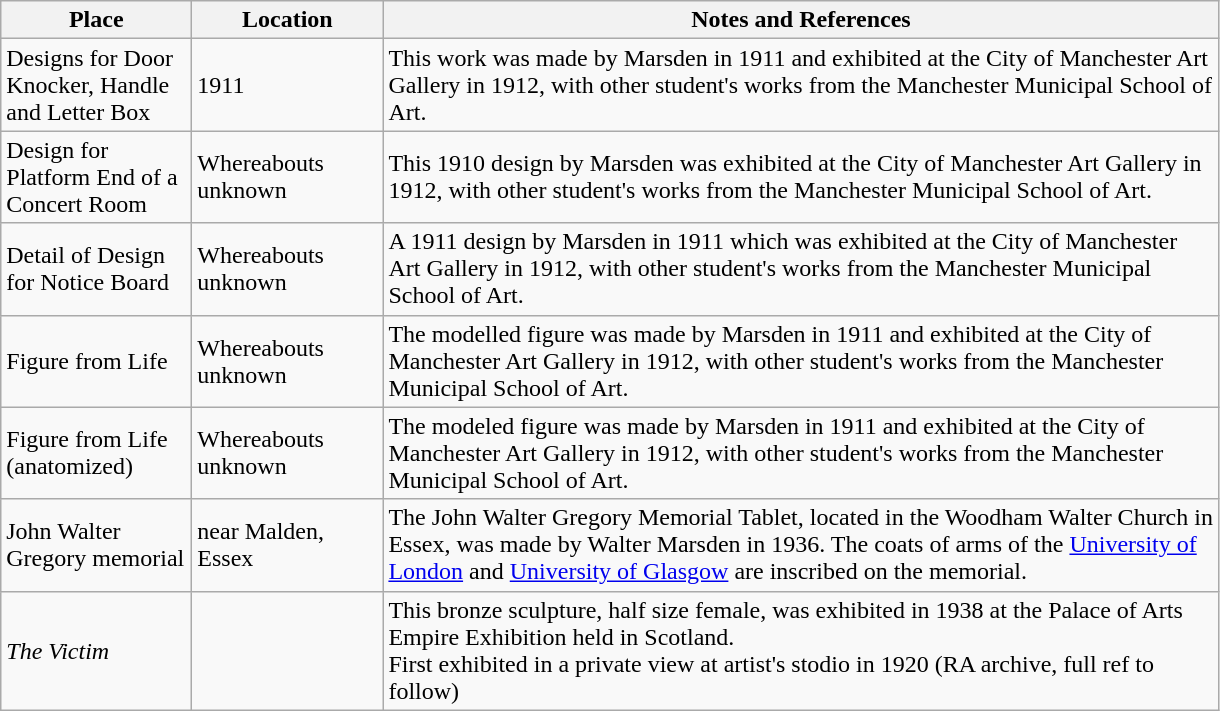<table class="wikitable sortable">
<tr>
<th style="width:120px">Place</th>
<th style="width:120px">Location</th>
<th style="width:550px" class="unsortable">Notes and References</th>
</tr>
<tr>
<td>Designs for Door Knocker, Handle and Letter Box</td>
<td>1911</td>
<td>This work was made by Marsden in 1911 and exhibited at the City of Manchester Art Gallery in 1912, with other student's works from the Manchester Municipal School of Art.</td>
</tr>
<tr>
<td>Design for Platform End of a Concert Room</td>
<td>Whereabouts unknown</td>
<td>This 1910 design by Marsden was exhibited at the City of Manchester Art Gallery in 1912, with other student's works from the Manchester Municipal School of Art.</td>
</tr>
<tr>
<td>Detail of Design for Notice Board</td>
<td>Whereabouts unknown</td>
<td>A 1911 design by Marsden in 1911 which was exhibited at the City of Manchester Art Gallery in 1912, with other student's works from the Manchester Municipal School of Art.</td>
</tr>
<tr>
<td>Figure from Life</td>
<td>Whereabouts unknown</td>
<td>The modelled figure was made by Marsden in 1911 and exhibited at the City of Manchester Art Gallery in 1912, with other student's works from the Manchester Municipal School of Art.</td>
</tr>
<tr>
<td>Figure from Life (anatomized)</td>
<td>Whereabouts unknown</td>
<td>The modeled figure was made by Marsden in 1911 and exhibited at the City of Manchester Art Gallery in 1912, with other student's works from the Manchester Municipal School of Art.</td>
</tr>
<tr>
<td>John Walter Gregory memorial</td>
<td>near Malden, Essex</td>
<td>The John Walter Gregory Memorial Tablet, located in the Woodham Walter Church in Essex, was made by Walter Marsden in 1936. The coats of arms of the <a href='#'>University of London</a> and <a href='#'>University of Glasgow</a> are inscribed on the memorial.</td>
</tr>
<tr>
<td><em>The Victim</em></td>
<td></td>
<td>This bronze sculpture, half size female, was exhibited in 1938 at the Palace of Arts Empire Exhibition held in Scotland.<br>First exhibited in a private view at artist's stodio in 1920 (RA archive, full ref to follow)</td>
</tr>
</table>
